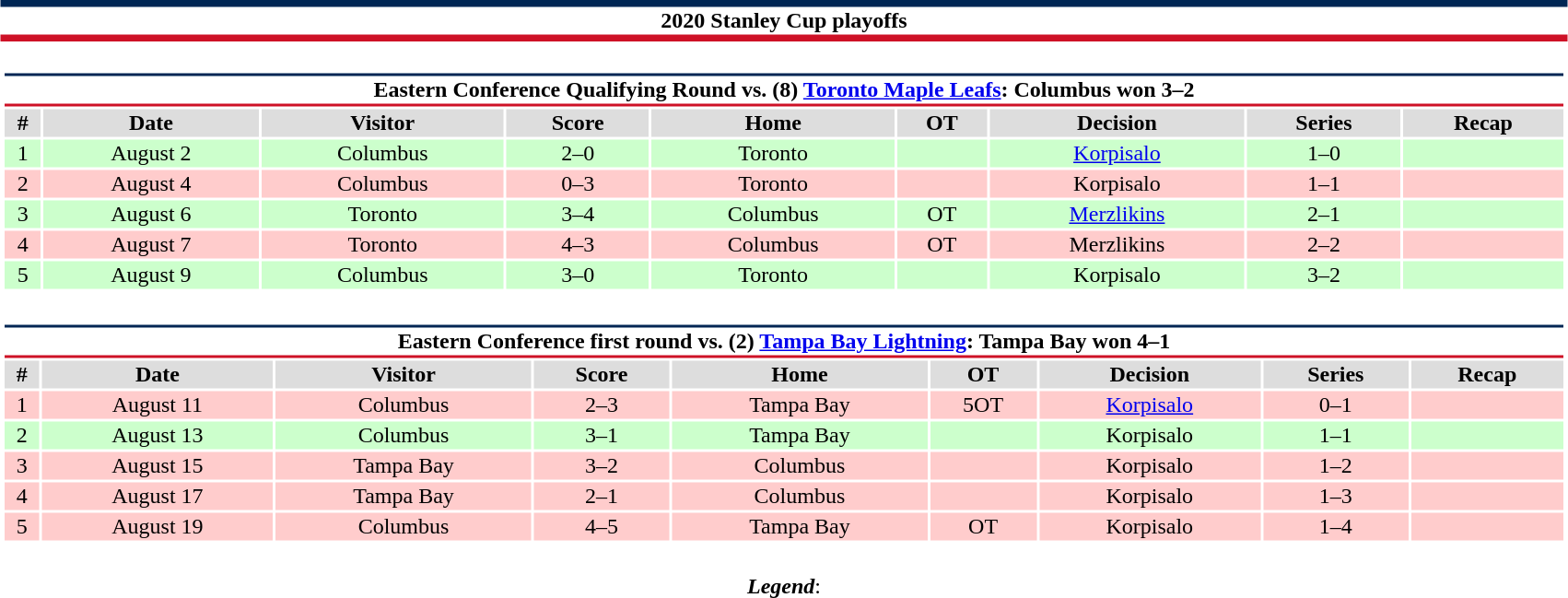<table class="toccolours" style="width:90%; clear:both; margin:1.5em auto; text-align:center;">
<tr>
<th colspan=9 style="background:#FFFFFF; border-top:#002654 5px solid; border-bottom:#CE1126 5px solid;">2020 Stanley Cup playoffs</th>
</tr>
<tr>
<td colspan=9><br><table class="toccolours collapsible collapsed" style="width:100%;">
<tr>
<th colspan=9 style="background:#FFFFFF; border-top:#002654 2px solid; border-bottom:#CE1126 2px solid;">Eastern Conference Qualifying Round vs. (8) <a href='#'>Toronto Maple Leafs</a>: Columbus won 3–2</th>
</tr>
<tr style="background:#ddd;">
<th>#</th>
<th>Date</th>
<th>Visitor</th>
<th>Score</th>
<th>Home</th>
<th>OT</th>
<th>Decision</th>
<th>Series</th>
<th>Recap</th>
</tr>
<tr style="background:#cfc;">
<td>1</td>
<td>August 2</td>
<td>Columbus</td>
<td>2–0</td>
<td>Toronto</td>
<td></td>
<td><a href='#'>Korpisalo</a></td>
<td>1–0</td>
<td></td>
</tr>
<tr style="background:#fcc;">
<td>2</td>
<td>August 4</td>
<td>Columbus</td>
<td>0–3</td>
<td>Toronto</td>
<td></td>
<td>Korpisalo</td>
<td>1–1</td>
<td></td>
</tr>
<tr style="background:#cfc;">
<td>3</td>
<td>August 6</td>
<td>Toronto</td>
<td>3–4</td>
<td>Columbus</td>
<td>OT</td>
<td><a href='#'>Merzlikins</a></td>
<td>2–1</td>
<td></td>
</tr>
<tr style="background:#fcc;">
<td>4</td>
<td>August 7</td>
<td>Toronto</td>
<td>4–3</td>
<td>Columbus</td>
<td>OT</td>
<td>Merzlikins</td>
<td>2–2</td>
<td></td>
</tr>
<tr style="background:#cfc;">
<td>5</td>
<td>August 9</td>
<td>Columbus</td>
<td>3–0</td>
<td>Toronto</td>
<td></td>
<td>Korpisalo</td>
<td>3–2</td>
<td></td>
</tr>
</table>
</td>
</tr>
<tr>
<td colspan=9><br><table class="toccolours collapsible collapsed" style="width:100%;">
<tr>
<th colspan=9 style="background:#FFFFFF; border-top:#002654 2px solid; border-bottom:#CE1126 2px solid;">Eastern Conference first round vs. (2) <a href='#'>Tampa Bay Lightning</a>: Tampa Bay won 4–1</th>
</tr>
<tr style="background:#ddd;">
<th>#</th>
<th>Date</th>
<th>Visitor</th>
<th>Score</th>
<th>Home</th>
<th>OT</th>
<th>Decision</th>
<th>Series</th>
<th>Recap</th>
</tr>
<tr style="background:#fcc;">
<td>1</td>
<td>August 11</td>
<td>Columbus</td>
<td>2–3</td>
<td>Tampa Bay</td>
<td>5OT</td>
<td><a href='#'>Korpisalo</a></td>
<td>0–1</td>
<td></td>
</tr>
<tr style="background:#cfc;">
<td>2</td>
<td>August 13</td>
<td>Columbus</td>
<td>3–1</td>
<td>Tampa Bay</td>
<td></td>
<td>Korpisalo</td>
<td>1–1</td>
<td></td>
</tr>
<tr style="background:#fcc;">
<td>3</td>
<td>August 15</td>
<td>Tampa Bay</td>
<td>3–2</td>
<td>Columbus</td>
<td></td>
<td>Korpisalo</td>
<td>1–2</td>
<td></td>
</tr>
<tr style="background:#fcc;">
<td>4</td>
<td>August 17</td>
<td>Tampa Bay</td>
<td>2–1</td>
<td>Columbus</td>
<td></td>
<td>Korpisalo</td>
<td>1–3</td>
<td></td>
</tr>
<tr style="background:#fcc;">
<td>5</td>
<td>August 19</td>
<td>Columbus</td>
<td>4–5</td>
<td>Tampa Bay</td>
<td>OT</td>
<td>Korpisalo</td>
<td>1–4</td>
<td></td>
</tr>
</table>
</td>
</tr>
<tr>
<td colspan="10" style="text-align:center;"><br><strong><em>Legend</em></strong>:

</td>
</tr>
</table>
